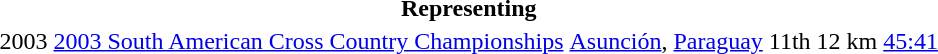<table>
<tr>
<th colspan="6">Representing </th>
</tr>
<tr>
<td rowspan=3>2003</td>
<td rowspan=3><a href='#'>2003 South American Cross Country Championships</a></td>
<td rowspan=3><a href='#'>Asunción</a>, <a href='#'>Paraguay</a></td>
<td>11th</td>
<td>12 km</td>
<td><a href='#'>45:41</a></td>
</tr>
</table>
